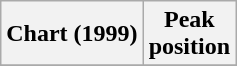<table class="wikitable sortable plainrowheaders" style="text-align:center">
<tr>
<th scope="col">Chart (1999)</th>
<th scope="col">Peak<br>position</th>
</tr>
<tr>
</tr>
</table>
